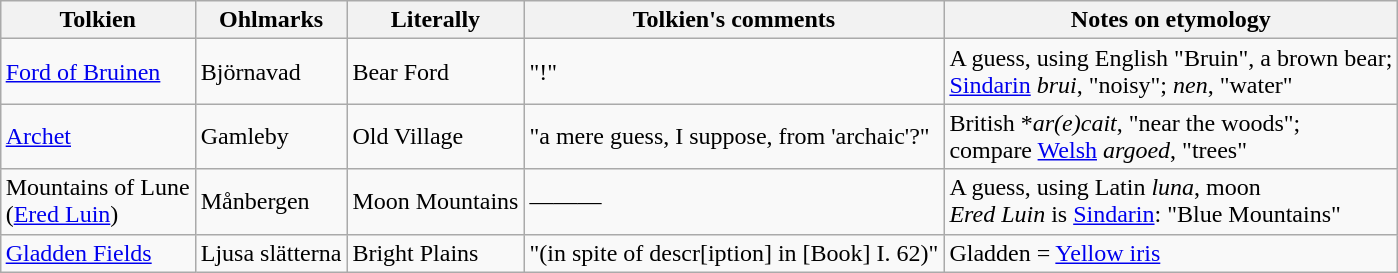<table class="wikitable" style="margin: 1em auto;">
<tr>
<th>Tolkien</th>
<th>Ohlmarks</th>
<th>Literally</th>
<th>Tolkien's comments</th>
<th>Notes on etymology</th>
</tr>
<tr>
<td><a href='#'>Ford of Bruinen</a></td>
<td>Björnavad</td>
<td>Bear Ford</td>
<td>"!"</td>
<td>A guess, using English "Bruin", a brown bear;<br><a href='#'>Sindarin</a> <em>brui</em>, "noisy"; <em>nen</em>, "water"</td>
</tr>
<tr>
<td><a href='#'>Archet</a></td>
<td>Gamleby</td>
<td>Old Village</td>
<td>"a mere guess, I suppose, from 'archaic'?"</td>
<td>British *<em>ar(e)cait</em>, "near the woods";<br>compare <a href='#'>Welsh</a> <em>argoed</em>, "trees"</td>
</tr>
<tr>
<td>Mountains of Lune <br>(<a href='#'>Ered Luin</a>)</td>
<td>Månbergen</td>
<td>Moon Mountains</td>
<td>———</td>
<td>A guess, using Latin <em>luna</em>, moon<br><em>Ered Luin</em> is <a href='#'>Sindarin</a>: "Blue Mountains"</td>
</tr>
<tr>
<td><a href='#'>Gladden Fields</a></td>
<td>Ljusa slätterna</td>
<td>Bright Plains</td>
<td>"(in spite of descr[iption] in [Book] I. 62)"</td>
<td>Gladden = <a href='#'>Yellow iris</a></td>
</tr>
</table>
